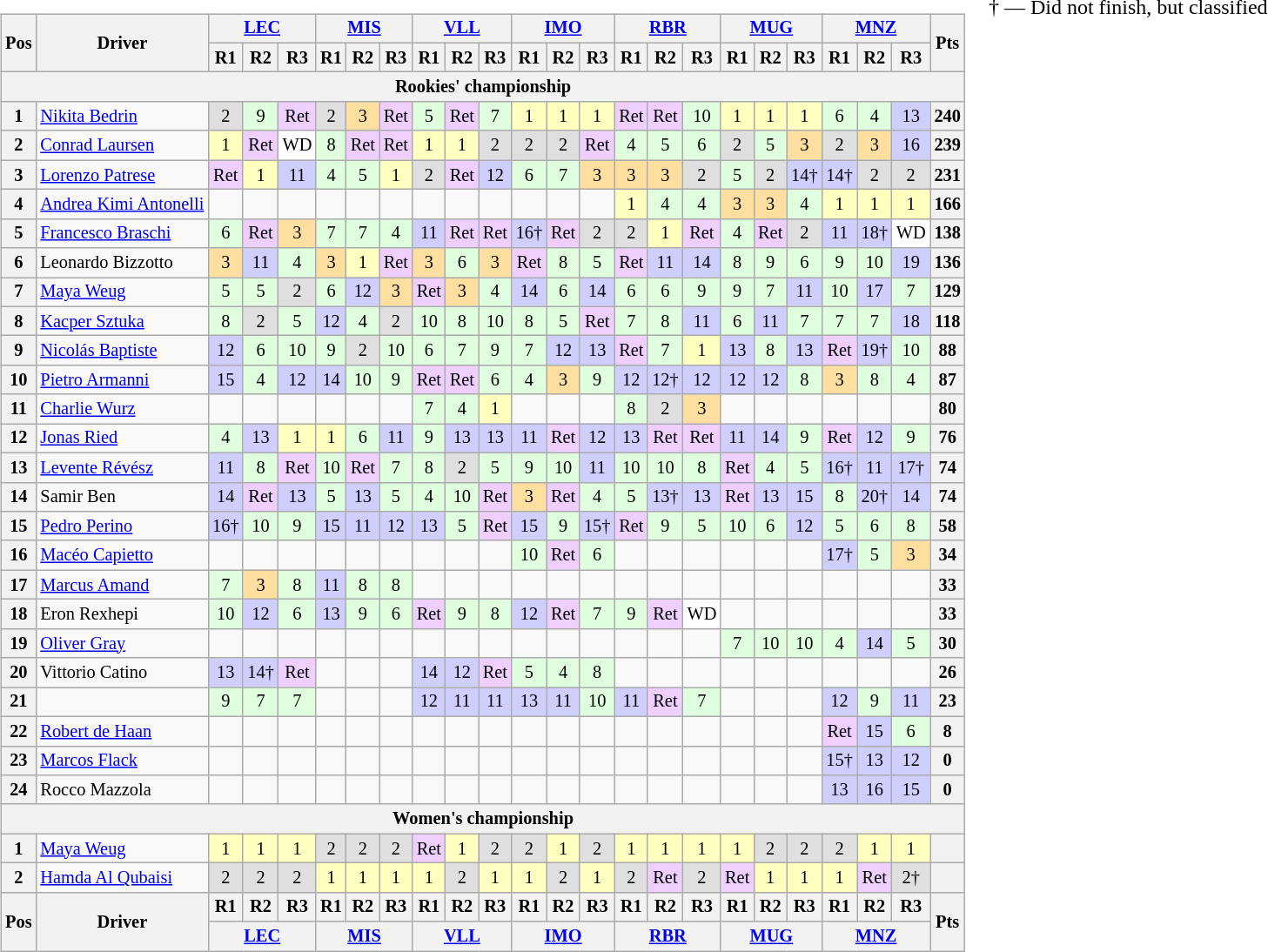<table>
<tr>
<td><br><table class="wikitable" style="font-size: 85%; text-align:center">
<tr>
<th rowspan=2>Pos</th>
<th rowspan=2>Driver</th>
<th colspan=3><a href='#'>LEC</a><br></th>
<th colspan=3><a href='#'>MIS</a><br></th>
<th colspan=3><a href='#'>VLL</a><br></th>
<th colspan=3><a href='#'>IMO</a><br></th>
<th colspan=3><a href='#'>RBR</a><br></th>
<th colspan=3><a href='#'>MUG</a><br></th>
<th colspan=3><a href='#'>MNZ</a><br></th>
<th rowspan=2>Pts</th>
</tr>
<tr>
<th>R1</th>
<th>R2</th>
<th>R3</th>
<th>R1</th>
<th>R2</th>
<th>R3</th>
<th>R1</th>
<th>R2</th>
<th>R3</th>
<th>R1</th>
<th>R2</th>
<th>R3</th>
<th>R1</th>
<th>R2</th>
<th>R3</th>
<th>R1</th>
<th>R2</th>
<th>R3</th>
<th>R1</th>
<th>R2</th>
<th>R3</th>
</tr>
<tr>
<th colspan=24>Rookies' championship</th>
</tr>
<tr>
<th>1</th>
<td style="text-align:left"> <a href='#'>Nikita Bedrin</a></td>
<td style="background:#dfdfdf">2</td>
<td style="background:#dfffdf">9</td>
<td style="background:#efcfff">Ret</td>
<td style="background:#dfdfdf">2</td>
<td style="background:#ffdf9f">3</td>
<td style="background:#efcfff">Ret</td>
<td style="background:#dfffdf">5</td>
<td style="background:#efcfff">Ret</td>
<td style="background:#dfffdf">7</td>
<td style="background:#ffffbf">1</td>
<td style="background:#ffffbf">1</td>
<td style="background:#ffffbf">1</td>
<td style="background:#efcfff">Ret</td>
<td style="background:#efcfff">Ret</td>
<td style="background:#dfffdf">10</td>
<td style="background:#ffffbf">1</td>
<td style="background:#ffffbf">1</td>
<td style="background:#ffffbf">1</td>
<td style="background:#dfffdf">6</td>
<td style="background:#dfffdf">4</td>
<td style="background:#cfcfff">13</td>
<th>240</th>
</tr>
<tr>
<th>2</th>
<td style="text-align:left"> <a href='#'>Conrad Laursen</a></td>
<td style="background:#ffffbf">1</td>
<td style="background:#efcfff">Ret</td>
<td style="background:#ffffff">WD</td>
<td style="background:#dfffdf">8</td>
<td style="background:#efcfff">Ret</td>
<td style="background:#efcfff">Ret</td>
<td style="background:#ffffbf">1</td>
<td style="background:#ffffbf">1</td>
<td style="background:#dfdfdf">2</td>
<td style="background:#dfdfdf">2</td>
<td style="background:#dfdfdf">2</td>
<td style="background:#efcfff">Ret</td>
<td style="background:#dfffdf">4</td>
<td style="background:#dfffdf">5</td>
<td style="background:#dfffdf">6</td>
<td style="background:#dfdfdf">2</td>
<td style="background:#dfffdf">5</td>
<td style="background:#ffdf9f">3</td>
<td style="background:#dfdfdf">2</td>
<td style="background:#ffdf9f">3</td>
<td style="background:#cfcfff">16</td>
<th>239</th>
</tr>
<tr>
<th>3</th>
<td style="text-align:left"> <a href='#'>Lorenzo Patrese</a></td>
<td style="background:#efcfff">Ret</td>
<td style="background:#ffffbf">1</td>
<td style="background:#cfcfff">11</td>
<td style="background:#dfffdf">4</td>
<td style="background:#dfffdf">5</td>
<td style="background:#ffffbf">1</td>
<td style="background:#dfdfdf">2</td>
<td style="background:#efcfff">Ret</td>
<td style="background:#cfcfff">12</td>
<td style="background:#dfffdf">6</td>
<td style="background:#dfffdf">7</td>
<td style="background:#ffdf9f">3</td>
<td style="background:#ffdf9f">3</td>
<td style="background:#ffdf9f">3</td>
<td style="background:#dfdfdf">2</td>
<td style="background:#dfffdf">5</td>
<td style="background:#dfdfdf">2</td>
<td style="background:#cfcfff">14†</td>
<td style="background:#cfcfff">14†</td>
<td style="background:#dfdfdf">2</td>
<td style="background:#dfdfdf">2</td>
<th>231</th>
</tr>
<tr>
<th>4</th>
<td style="text-align:left"> <a href='#'>Andrea Kimi Antonelli</a></td>
<td></td>
<td></td>
<td></td>
<td></td>
<td></td>
<td></td>
<td></td>
<td></td>
<td></td>
<td></td>
<td></td>
<td></td>
<td style="background:#ffffbf">1</td>
<td style="background:#dfffdf">4</td>
<td style="background:#dfffdf">4</td>
<td style="background:#ffdf9f">3</td>
<td style="background:#ffdf9f">3</td>
<td style="background:#dfffdf">4</td>
<td style="background:#ffffbf">1</td>
<td style="background:#ffffbf">1</td>
<td style="background:#ffffbf">1</td>
<th>166</th>
</tr>
<tr>
<th>5</th>
<td style="text-align:left"> <a href='#'>Francesco Braschi</a></td>
<td style="background:#dfffdf">6</td>
<td style="background:#efcfff">Ret</td>
<td style="background:#ffdf9f">3</td>
<td style="background:#dfffdf">7</td>
<td style="background:#dfffdf">7</td>
<td style="background:#dfffdf">4</td>
<td style="background:#cfcfff">11</td>
<td style="background:#efcfff">Ret</td>
<td style="background:#efcfff">Ret</td>
<td style="background:#cfcfff">16†</td>
<td style="background:#efcfff">Ret</td>
<td style="background:#dfdfdf">2</td>
<td style="background:#dfdfdf">2</td>
<td style="background:#ffffbf">1</td>
<td style="background:#efcfff">Ret</td>
<td style="background:#dfffdf">4</td>
<td style="background:#efcfff">Ret</td>
<td style="background:#dfdfdf">2</td>
<td style="background:#cfcfff">11</td>
<td style="background:#cfcfff">18†</td>
<td style="background:#ffffff">WD</td>
<th>138</th>
</tr>
<tr>
<th>6</th>
<td style="text-align:left"> Leonardo Bizzotto</td>
<td style="background:#ffdf9f">3</td>
<td style="background:#cfcfff">11</td>
<td style="background:#dfffdf">4</td>
<td style="background:#ffdf9f">3</td>
<td style="background:#ffffbf">1</td>
<td style="background:#efcfff">Ret</td>
<td style="background:#ffdf9f">3</td>
<td style="background:#dfffdf">6</td>
<td style="background:#ffdf9f">3</td>
<td style="background:#efcfff">Ret</td>
<td style="background:#dfffdf">8</td>
<td style="background:#dfffdf">5</td>
<td style="background:#efcfff">Ret</td>
<td style="background:#cfcfff">11</td>
<td style="background:#cfcfff">14</td>
<td style="background:#dfffdf">8</td>
<td style="background:#dfffdf">9</td>
<td style="background:#dfffdf">6</td>
<td style="background:#dfffdf">9</td>
<td style="background:#dfffdf">10</td>
<td style="background:#cfcfff">19</td>
<th>136</th>
</tr>
<tr>
<th>7</th>
<td style="text-align:left"> <a href='#'>Maya Weug</a></td>
<td style="background:#dfffdf">5</td>
<td style="background:#dfffdf">5</td>
<td style="background:#dfdfdf">2</td>
<td style="background:#dfffdf">6</td>
<td style="background:#cfcfff">12</td>
<td style="background:#ffdf9f">3</td>
<td style="background:#efcfff">Ret</td>
<td style="background:#ffdf9f">3</td>
<td style="background:#dfffdf">4</td>
<td style="background:#cfcfff">14</td>
<td style="background:#dfffdf">6</td>
<td style="background:#cfcfff">14</td>
<td style="background:#dfffdf">6</td>
<td style="background:#dfffdf">6</td>
<td style="background:#dfffdf">9</td>
<td style="background:#dfffdf">9</td>
<td style="background:#dfffdf">7</td>
<td style="background:#cfcfff">11</td>
<td style="background:#dfffdf">10</td>
<td style="background:#cfcfff">17</td>
<td style="background:#dfffdf">7</td>
<th>129</th>
</tr>
<tr>
<th>8</th>
<td style="text-align:left"> <a href='#'>Kacper Sztuka</a></td>
<td style="background:#dfffdf">8</td>
<td style="background:#dfdfdf">2</td>
<td style="background:#dfffdf">5</td>
<td style="background:#cfcfff">12</td>
<td style="background:#dfffdf">4</td>
<td style="background:#dfdfdf">2</td>
<td style="background:#dfffdf">10</td>
<td style="background:#dfffdf">8</td>
<td style="background:#dfffdf">10</td>
<td style="background:#dfffdf">8</td>
<td style="background:#dfffdf">5</td>
<td style="background:#efcfff">Ret</td>
<td style="background:#dfffdf">7</td>
<td style="background:#dfffdf">8</td>
<td style="background:#cfcfff">11</td>
<td style="background:#dfffdf">6</td>
<td style="background:#cfcfff">11</td>
<td style="background:#dfffdf">7</td>
<td style="background:#dfffdf">7</td>
<td style="background:#dfffdf">7</td>
<td style="background:#cfcfff">18</td>
<th>118</th>
</tr>
<tr>
<th>9</th>
<td style="text-align:left"> <a href='#'>Nicolás Baptiste</a></td>
<td style="background:#cfcfff">12</td>
<td style="background:#dfffdf">6</td>
<td style="background:#dfffdf">10</td>
<td style="background:#dfffdf">9</td>
<td style="background:#dfdfdf">2</td>
<td style="background:#dfffdf">10</td>
<td style="background:#dfffdf">6</td>
<td style="background:#dfffdf">7</td>
<td style="background:#dfffdf">9</td>
<td style="background:#dfffdf">7</td>
<td style="background:#cfcfff">12</td>
<td style="background:#cfcfff">13</td>
<td style="background:#efcfff">Ret</td>
<td style="background:#dfffdf">7</td>
<td style="background:#ffffbf">1</td>
<td style="background:#cfcfff">13</td>
<td style="background:#dfffdf">8</td>
<td style="background:#cfcfff">13</td>
<td style="background:#efcfff">Ret</td>
<td style="background:#cfcfff">19†</td>
<td style="background:#dfffdf">10</td>
<th>88</th>
</tr>
<tr>
<th>10</th>
<td style="text-align:left"> <a href='#'>Pietro Armanni</a></td>
<td style="background:#cfcfff">15</td>
<td style="background:#dfffdf">4</td>
<td style="background:#cfcfff">12</td>
<td style="background:#cfcfff">14</td>
<td style="background:#dfffdf">10</td>
<td style="background:#dfffdf">9</td>
<td style="background:#efcfff">Ret</td>
<td style="background:#efcfff">Ret</td>
<td style="background:#dfffdf">6</td>
<td style="background:#dfffdf">4</td>
<td style="background:#ffdf9f">3</td>
<td style="background:#dfffdf">9</td>
<td style="background:#cfcfff">12</td>
<td style="background:#cfcfff">12†</td>
<td style="background:#cfcfff">12</td>
<td style="background:#cfcfff">12</td>
<td style="background:#cfcfff">12</td>
<td style="background:#dfffdf">8</td>
<td style="background:#ffdf9f">3</td>
<td style="background:#dfffdf">8</td>
<td style="background:#dfffdf">4</td>
<th>87</th>
</tr>
<tr>
<th>11</th>
<td style="text-align:left"> <a href='#'>Charlie Wurz</a></td>
<td></td>
<td></td>
<td></td>
<td></td>
<td></td>
<td></td>
<td style="background:#dfffdf">7</td>
<td style="background:#dfffdf">4</td>
<td style="background:#ffffbf">1</td>
<td></td>
<td></td>
<td></td>
<td style="background:#dfffdf">8</td>
<td style="background:#dfdfdf">2</td>
<td style="background:#ffdf9f">3</td>
<td></td>
<td></td>
<td></td>
<td></td>
<td></td>
<td></td>
<th>80</th>
</tr>
<tr>
<th>12</th>
<td style="text-align:left"> <a href='#'>Jonas Ried</a></td>
<td style="background:#dfffdf">4</td>
<td style="background:#cfcfff">13</td>
<td style="background:#ffffbf">1</td>
<td style="background:#ffffbf">1</td>
<td style="background:#dfffdf">6</td>
<td style="background:#cfcfff">11</td>
<td style="background:#dfffdf">9</td>
<td style="background:#cfcfff">13</td>
<td style="background:#cfcfff">13</td>
<td style="background:#cfcfff">11</td>
<td style="background:#efcfff">Ret</td>
<td style="background:#cfcfff">12</td>
<td style="background:#cfcfff">13</td>
<td style="background:#efcfff">Ret</td>
<td style="background:#efcfff">Ret</td>
<td style="background:#cfcfff">11</td>
<td style="background:#cfcfff">14</td>
<td style="background:#dfffdf">9</td>
<td style="background:#efcfff">Ret</td>
<td style="background:#cfcfff">12</td>
<td style="background:#dfffdf">9</td>
<th>76</th>
</tr>
<tr>
<th>13</th>
<td style="text-align:left"> <a href='#'>Levente Révész</a></td>
<td style="background:#cfcfff">11</td>
<td style="background:#dfffdf">8</td>
<td style="background:#efcfff">Ret</td>
<td style="background:#dfffdf">10</td>
<td style="background:#efcfff">Ret</td>
<td style="background:#dfffdf">7</td>
<td style="background:#dfffdf">8</td>
<td style="background:#dfdfdf">2</td>
<td style="background:#dfffdf">5</td>
<td style="background:#dfffdf">9</td>
<td style="background:#dfffdf">10</td>
<td style="background:#cfcfff">11</td>
<td style="background:#dfffdf">10</td>
<td style="background:#dfffdf">10</td>
<td style="background:#dfffdf">8</td>
<td style="background:#efcfff">Ret</td>
<td style="background:#dfffdf">4</td>
<td style="background:#dfffdf">5</td>
<td style="background:#cfcfff">16†</td>
<td style="background:#cfcfff">11</td>
<td style="background:#cfcfff">17†</td>
<th>74</th>
</tr>
<tr>
<th>14</th>
<td style="text-align:left"> Samir Ben</td>
<td style="background:#cfcfff">14</td>
<td style="background:#efcfff">Ret</td>
<td style="background:#cfcfff">13</td>
<td style="background:#dfffdf">5</td>
<td style="background:#cfcfff">13</td>
<td style="background:#dfffdf">5</td>
<td style="background:#dfffdf">4</td>
<td style="background:#dfffdf">10</td>
<td style="background:#efcfff">Ret</td>
<td style="background:#ffdf9f">3</td>
<td style="background:#efcfff">Ret</td>
<td style="background:#dfffdf">4</td>
<td style="background:#dfffdf">5</td>
<td style="background:#cfcfff">13†</td>
<td style="background:#cfcfff">13</td>
<td style="background:#efcfff">Ret</td>
<td style="background:#cfcfff">13</td>
<td style="background:#cfcfff">15</td>
<td style="background:#dfffdf">8</td>
<td style="background:#cfcfff">20†</td>
<td style="background:#cfcfff">14</td>
<th>74</th>
</tr>
<tr>
<th>15</th>
<td style="text-align:left"> <a href='#'>Pedro Perino</a></td>
<td style="background:#cfcfff">16†</td>
<td style="background:#dfffdf">10</td>
<td style="background:#dfffdf">9</td>
<td style="background:#cfcfff">15</td>
<td style="background:#cfcfff">11</td>
<td style="background:#cfcfff">12</td>
<td style="background:#cfcfff">13</td>
<td style="background:#dfffdf">5</td>
<td style="background:#efcfff">Ret</td>
<td style="background:#cfcfff">15</td>
<td style="background:#dfffdf">9</td>
<td style="background:#cfcfff">15†</td>
<td style="background:#efcfff">Ret</td>
<td style="background:#dfffdf">9</td>
<td style="background:#dfffdf">5</td>
<td style="background:#dfffdf">10</td>
<td style="background:#dfffdf">6</td>
<td style="background:#cfcfff">12</td>
<td style="background:#dfffdf">5</td>
<td style="background:#dfffdf">6</td>
<td style="background:#dfffdf">8</td>
<th>58</th>
</tr>
<tr>
<th>16</th>
<td style="text-align:left"> <a href='#'>Macéo Capietto</a></td>
<td></td>
<td></td>
<td></td>
<td></td>
<td></td>
<td></td>
<td></td>
<td></td>
<td></td>
<td style="background:#dfffdf">10</td>
<td style="background:#efcfff">Ret</td>
<td style="background:#dfffdf">6</td>
<td></td>
<td></td>
<td></td>
<td></td>
<td></td>
<td></td>
<td style="background:#cfcfff">17†</td>
<td style="background:#dfffdf">5</td>
<td style="background:#ffdf9f">3</td>
<th>34</th>
</tr>
<tr>
<th>17</th>
<td style="text-align:left"> <a href='#'>Marcus Amand</a></td>
<td style="background:#dfffdf">7</td>
<td style="background:#ffdf9f">3</td>
<td style="background:#dfffdf">8</td>
<td style="background:#cfcfff">11</td>
<td style="background:#dfffdf">8</td>
<td style="background:#dfffdf">8</td>
<td></td>
<td></td>
<td></td>
<td></td>
<td></td>
<td></td>
<td></td>
<td></td>
<td></td>
<td></td>
<td></td>
<td></td>
<td></td>
<td></td>
<td></td>
<th>33</th>
</tr>
<tr>
<th>18</th>
<td style="text-align:left"> Eron Rexhepi</td>
<td style="background:#dfffdf">10</td>
<td style="background:#cfcfff">12</td>
<td style="background:#dfffdf">6</td>
<td style="background:#cfcfff">13</td>
<td style="background:#dfffdf">9</td>
<td style="background:#dfffdf">6</td>
<td style="background:#efcfff">Ret</td>
<td style="background:#dfffdf">9</td>
<td style="background:#dfffdf">8</td>
<td style="background:#cfcfff">12</td>
<td style="background:#efcfff">Ret</td>
<td style="background:#dfffdf">7</td>
<td style="background:#dfffdf">9</td>
<td style="background:#efcfff">Ret</td>
<td style="background:#ffffff">WD</td>
<td></td>
<td></td>
<td></td>
<td></td>
<td></td>
<td></td>
<th>33</th>
</tr>
<tr>
<th>19</th>
<td style="text-align:left"> <a href='#'>Oliver Gray</a></td>
<td></td>
<td></td>
<td></td>
<td></td>
<td></td>
<td></td>
<td></td>
<td></td>
<td></td>
<td></td>
<td></td>
<td></td>
<td></td>
<td></td>
<td></td>
<td style="background:#dfffdf">7</td>
<td style="background:#dfffdf">10</td>
<td style="background:#dfffdf">10</td>
<td style="background:#dfffdf">4</td>
<td style="background:#cfcfff">14</td>
<td style="background:#dfffdf">5</td>
<th>30</th>
</tr>
<tr>
<th>20</th>
<td style="text-align:left"> Vittorio Catino</td>
<td style="background:#cfcfff">13</td>
<td style="background:#cfcfff">14†</td>
<td style="background:#efcfff">Ret</td>
<td></td>
<td></td>
<td></td>
<td style="background:#cfcfff">14</td>
<td style="background:#cfcfff">12</td>
<td style="background:#efcfff">Ret</td>
<td style="background:#dfffdf">5</td>
<td style="background:#dfffdf">4</td>
<td style="background:#dfffdf">8</td>
<td></td>
<td></td>
<td></td>
<td></td>
<td></td>
<td></td>
<td></td>
<td></td>
<td></td>
<th>26</th>
</tr>
<tr>
<th>21</th>
<td style="text-align:left"></td>
<td style="background:#dfffdf">9</td>
<td style="background:#dfffdf">7</td>
<td style="background:#dfffdf">7</td>
<td></td>
<td></td>
<td></td>
<td style="background:#cfcfff">12</td>
<td style="background:#cfcfff">11</td>
<td style="background:#cfcfff">11</td>
<td style="background:#cfcfff">13</td>
<td style="background:#cfcfff">11</td>
<td style="background:#dfffdf">10</td>
<td style="background:#cfcfff">11</td>
<td style="background:#efcfff">Ret</td>
<td style="background:#dfffdf">7</td>
<td></td>
<td></td>
<td></td>
<td style="background:#cfcfff">12</td>
<td style="background:#dfffdf">9</td>
<td style="background:#cfcfff">11</td>
<th>23</th>
</tr>
<tr>
<th>22</th>
<td style="text-align:left"> <a href='#'>Robert de Haan</a></td>
<td></td>
<td></td>
<td></td>
<td></td>
<td></td>
<td></td>
<td></td>
<td></td>
<td></td>
<td></td>
<td></td>
<td></td>
<td></td>
<td></td>
<td></td>
<td></td>
<td></td>
<td></td>
<td style="background:#efcfff">Ret</td>
<td style="background:#cfcfff">15</td>
<td style="background:#dfffdf">6</td>
<th>8</th>
</tr>
<tr>
<th>23</th>
<td style="text-align:left"> <a href='#'>Marcos Flack</a></td>
<td></td>
<td></td>
<td></td>
<td></td>
<td></td>
<td></td>
<td></td>
<td></td>
<td></td>
<td></td>
<td></td>
<td></td>
<td></td>
<td></td>
<td></td>
<td></td>
<td></td>
<td></td>
<td style="background:#cfcfff">15†</td>
<td style="background:#cfcfff">13</td>
<td style="background:#cfcfff">12</td>
<th>0</th>
</tr>
<tr>
<th>24</th>
<td style="text-align:left"> Rocco Mazzola</td>
<td></td>
<td></td>
<td></td>
<td></td>
<td></td>
<td></td>
<td></td>
<td></td>
<td></td>
<td></td>
<td></td>
<td></td>
<td></td>
<td></td>
<td></td>
<td></td>
<td></td>
<td></td>
<td style="background:#cfcfff">13</td>
<td style="background:#cfcfff">16</td>
<td style="background:#cfcfff">15</td>
<th>0</th>
</tr>
<tr>
<th colspan=24>Women's championship</th>
</tr>
<tr>
<th>1</th>
<td style="text-align:left"> <a href='#'>Maya Weug</a></td>
<td style="background:#ffffbf">1</td>
<td style="background:#ffffbf">1</td>
<td style="background:#ffffbf">1</td>
<td style="background:#dfdfdf">2</td>
<td style="background:#dfdfdf">2</td>
<td style="background:#dfdfdf">2</td>
<td style="background:#efcfff">Ret</td>
<td style="background:#ffffbf">1</td>
<td style="background:#dfdfdf">2</td>
<td style="background:#dfdfdf">2</td>
<td style="background:#ffffbf">1</td>
<td style="background:#dfdfdf">2</td>
<td style="background:#ffffbf">1</td>
<td style="background:#ffffbf">1</td>
<td style="background:#ffffbf">1</td>
<td style="background:#ffffbf">1</td>
<td style="background:#dfdfdf">2</td>
<td style="background:#dfdfdf">2</td>
<td style="background:#dfdfdf">2</td>
<td style="background:#ffffbf">1</td>
<td style="background:#ffffbf">1</td>
<th></th>
</tr>
<tr>
<th>2</th>
<td style="text-align:left"> <a href='#'>Hamda Al Qubaisi</a></td>
<td style="background:#dfdfdf">2</td>
<td style="background:#dfdfdf">2</td>
<td style="background:#dfdfdf">2</td>
<td style="background:#ffffbf">1</td>
<td style="background:#ffffbf">1</td>
<td style="background:#ffffbf">1</td>
<td style="background:#ffffbf">1</td>
<td style="background:#dfdfdf">2</td>
<td style="background:#ffffbf">1</td>
<td style="background:#ffffbf">1</td>
<td style="background:#dfdfdf">2</td>
<td style="background:#ffffbf">1</td>
<td style="background:#dfdfdf">2</td>
<td style="background:#efcfff">Ret</td>
<td style="background:#dfdfdf">2</td>
<td style="background:#efcfff">Ret</td>
<td style="background:#ffffbf">1</td>
<td style="background:#ffffbf">1</td>
<td style="background:#ffffbf">1</td>
<td style="background:#efcfff">Ret</td>
<td style="background:#dfdfdf">2†</td>
<th></th>
</tr>
<tr>
<th rowspan=2>Pos</th>
<th rowspan=2>Driver</th>
<th>R1</th>
<th>R2</th>
<th>R3</th>
<th>R1</th>
<th>R2</th>
<th>R3</th>
<th>R1</th>
<th>R2</th>
<th>R3</th>
<th>R1</th>
<th>R2</th>
<th>R3</th>
<th>R1</th>
<th>R2</th>
<th>R3</th>
<th>R1</th>
<th>R2</th>
<th>R3</th>
<th>R1</th>
<th>R2</th>
<th>R3</th>
<th rowspan=2>Pts</th>
</tr>
<tr>
<th colspan=3><a href='#'>LEC</a><br></th>
<th colspan=3><a href='#'>MIS</a><br></th>
<th colspan=3><a href='#'>VLL</a><br></th>
<th colspan=3><a href='#'>IMO</a><br></th>
<th colspan=3><a href='#'>RBR</a><br></th>
<th colspan=3><a href='#'>MUG</a><br></th>
<th colspan=3><a href='#'>MNZ</a><br></th>
</tr>
</table>
</td>
<td style="vertical-align:top"><br><span>† — Did not finish, but classified</span></td>
</tr>
</table>
